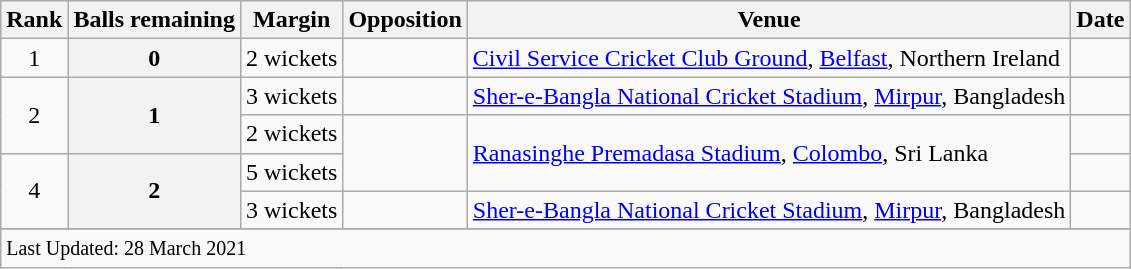<table class="wikitable plainrowheaders sortable">
<tr>
<th scope=col>Rank</th>
<th scope=col>Balls remaining</th>
<th scope=col>Margin</th>
<th scope=col>Opposition</th>
<th scope=col>Venue</th>
<th scope=col>Date</th>
</tr>
<tr>
<td align=center>1</td>
<th scope=row style=text-align:center>0</th>
<td scope=row style=text-align:center;>2 wickets</td>
<td></td>
<td><a href='#'>Civil Service Cricket Club Ground</a>, <a href='#'>Belfast</a>, Northern Ireland</td>
<td></td>
</tr>
<tr>
<td align=center rowspan=2>2</td>
<th scope=row style=text-align:center rowspan=2>1</th>
<td scope=row style=text-align:center;>3 wickets</td>
<td></td>
<td><a href='#'>Sher-e-Bangla National Cricket Stadium</a>, <a href='#'>Mirpur</a>, Bangladesh</td>
<td></td>
</tr>
<tr>
<td scope=row style=text-align:center;>2 wickets</td>
<td rowspan=2></td>
<td rowspan=2><a href='#'>Ranasinghe Premadasa Stadium</a>, <a href='#'>Colombo</a>, Sri Lanka</td>
<td></td>
</tr>
<tr>
<td align=center rowspan=2>4</td>
<th scope=row style=text-align:center rowspan=2>2</th>
<td scope=row style=text-align:center;>5 wickets</td>
<td></td>
</tr>
<tr>
<td scope=row style=text-align:center;>3 wickets</td>
<td></td>
<td><a href='#'>Sher-e-Bangla National Cricket Stadium</a>, <a href='#'>Mirpur</a>, Bangladesh</td>
<td></td>
</tr>
<tr>
</tr>
<tr class=sortbottom>
<td colspan=6><small>Last Updated: 28 March 2021</small></td>
</tr>
</table>
